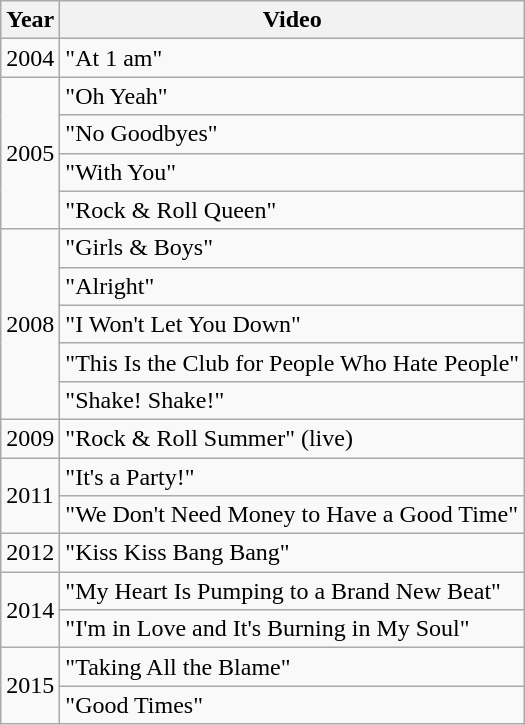<table class="wikitable">
<tr>
<th>Year</th>
<th>Video</th>
</tr>
<tr>
<td>2004</td>
<td>"At 1 am"</td>
</tr>
<tr>
<td rowspan="4">2005</td>
<td>"Oh Yeah"</td>
</tr>
<tr>
<td>"No Goodbyes"</td>
</tr>
<tr>
<td>"With You"</td>
</tr>
<tr>
<td>"Rock & Roll Queen"</td>
</tr>
<tr>
<td rowspan="5">2008</td>
<td>"Girls & Boys"</td>
</tr>
<tr>
<td>"Alright"</td>
</tr>
<tr>
<td>"I Won't Let You Down"</td>
</tr>
<tr>
<td>"This Is the Club for People Who Hate People"</td>
</tr>
<tr>
<td>"Shake! Shake!"</td>
</tr>
<tr>
<td>2009</td>
<td>"Rock & Roll Summer" (live)</td>
</tr>
<tr>
<td rowspan="2">2011</td>
<td>"It's a Party!"</td>
</tr>
<tr>
<td>"We Don't Need Money to Have a Good Time"</td>
</tr>
<tr>
<td>2012</td>
<td>"Kiss Kiss Bang Bang"</td>
</tr>
<tr>
<td rowspan="2">2014</td>
<td>"My Heart Is Pumping to a Brand New Beat"</td>
</tr>
<tr>
<td>"I'm in Love and It's Burning in My Soul"</td>
</tr>
<tr>
<td rowspan="2">2015</td>
<td>"Taking All the Blame"</td>
</tr>
<tr>
<td>"Good Times"</td>
</tr>
</table>
